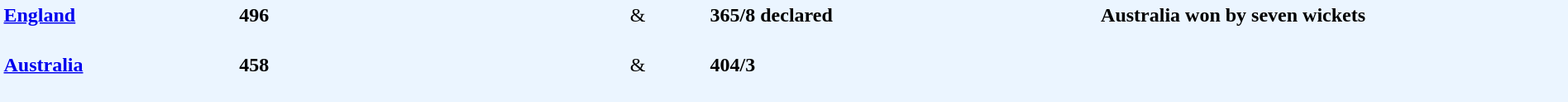<table width="100%" style="background: #EBF5FF">
<tr>
<td width="15%" valign="top"> <strong><a href='#'>England</a></strong></td>
<td width="25%" valign="top"><strong>496</strong><br><br></td>
<td width="5%" valign="top">&</td>
<td width="25%" valign="top"><strong>365/8 declared</strong><br></td>
<td width="30%" valign="top" rowspan="2"><strong>Australia won by seven wickets</strong> <br><br></td>
</tr>
<tr>
<td valign="top"> <strong><a href='#'>Australia</a></strong></td>
<td valign="top"><strong>458</strong><br><br></td>
<td valign="top">&</td>
<td valign="top"><strong>404/3</strong><br><br></td>
</tr>
</table>
